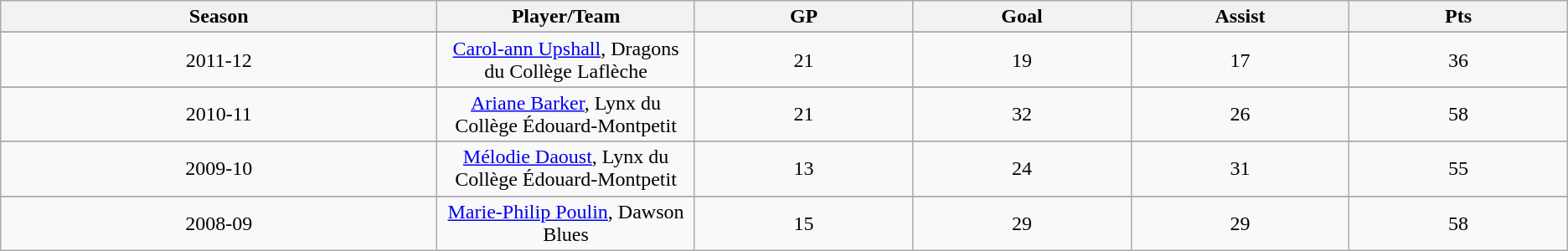<table class="wikitable" style="text-align:center">
<tr>
<th width=10%>Season</th>
<th width=5%>Player/Team</th>
<th width=5%>GP</th>
<th width=5%>Goal</th>
<th width=5%>Assist</th>
<th width=5%>Pts</th>
</tr>
<tr>
</tr>
<tr>
<td>2011-12</td>
<td><a href='#'>Carol-ann Upshall</a>, Dragons du Collège Laflèche</td>
<td>21</td>
<td>19</td>
<td>17</td>
<td>36</td>
</tr>
<tr>
</tr>
<tr>
<td>2010-11</td>
<td><a href='#'>Ariane Barker</a>, Lynx du Collège Édouard-Montpetit</td>
<td>21</td>
<td>32</td>
<td>26</td>
<td>58</td>
</tr>
<tr>
</tr>
<tr>
<td>2009-10</td>
<td><a href='#'>Mélodie Daoust</a>, Lynx du Collège Édouard-Montpetit</td>
<td>13</td>
<td>24</td>
<td>31</td>
<td>55</td>
</tr>
<tr>
</tr>
<tr>
<td>2008-09</td>
<td><a href='#'>Marie-Philip Poulin</a>, Dawson Blues</td>
<td>15</td>
<td>29</td>
<td>29</td>
<td>58</td>
</tr>
</table>
